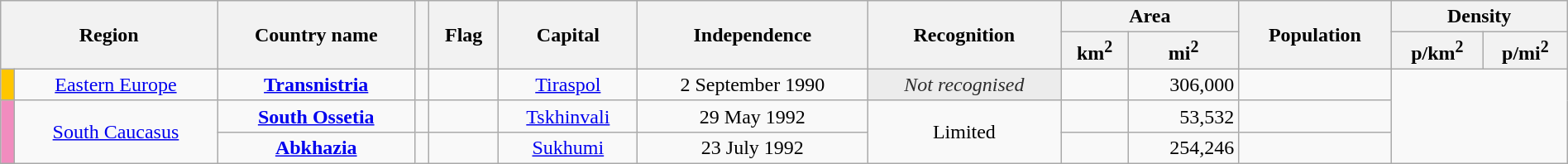<table class="sortable wikitable"  style="text-align:right; width:100%;">
<tr>
<th colspan=2 rowspan=2>Region</th>
<th rowspan=2>Country name</th>
<th rowspan=2></th>
<th rowspan=2>Flag</th>
<th rowspan=2>Capital</th>
<th rowspan=2>Independence</th>
<th rowspan=2>Recognition</th>
<th colspan=2>Area</th>
<th rowspan=2>Population</th>
<th colspan=2>Density</th>
</tr>
<tr>
<th>km<sup>2</sup></th>
<th>mi<sup>2</sup></th>
<th>p/km<sup>2</sup></th>
<th>p/mi<sup>2</sup></th>
</tr>
<tr>
<td rowspan=1 style="background:#ffc600"></td>
<td rowspan="1" style="text-align:center;"><a href='#'>Eastern Europe</a></td>
<td align=center><strong><a href='#'>Transnistria</a></strong><br></td>
<td align=center></td>
<td align=center></td>
<td align=center><a href='#'>Tiraspol</a></td>
<td align=center>2 September 1990<br></td>
<td rowspan="1"  style="text-align:center; background:#ececec; color:#2c2c2c;"><em>Not recognised</em></td>
<td></td>
<td>306,000</td>
<td></td>
</tr>
<tr>
<td rowspan=2 style="background:#f18cbf"></td>
<td rowspan="2" style="text-align:center;"><a href='#'>South Caucasus</a></td>
<td align=center><strong><a href='#'>South Ossetia</a></strong><br></td>
<td align=center></td>
<td align=center></td>
<td align=center><a href='#'>Tskhinvali</a></td>
<td align=center>29 May 1992<br></td>
<td rowspan="2" style="text-align:center;">Limited</td>
<td></td>
<td>53,532</td>
<td></td>
</tr>
<tr>
<td align=center><strong><a href='#'>Abkhazia</a></strong><br></td>
<td align=center></td>
<td align=center></td>
<td align=center><a href='#'>Sukhumi</a></td>
<td align=center>23 July 1992<br></td>
<td></td>
<td>254,246</td>
<td></td>
</tr>
</table>
